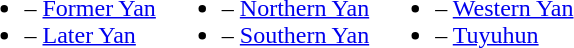<table style="margin-left: auto; margin-right: auto;">
<tr>
<td><br><ul><li> – <a href='#'>Former Yan</a></li><li> – <a href='#'>Later Yan</a></li></ul></td>
<td valign=top><br><ul><li> – <a href='#'>Northern Yan</a></li><li> – <a href='#'>Southern Yan</a></li></ul></td>
<td valign=top><br><ul><li> – <a href='#'>Western Yan</a></li><li> – <a href='#'>Tuyuhun</a></li></ul></td>
<td></td>
</tr>
</table>
